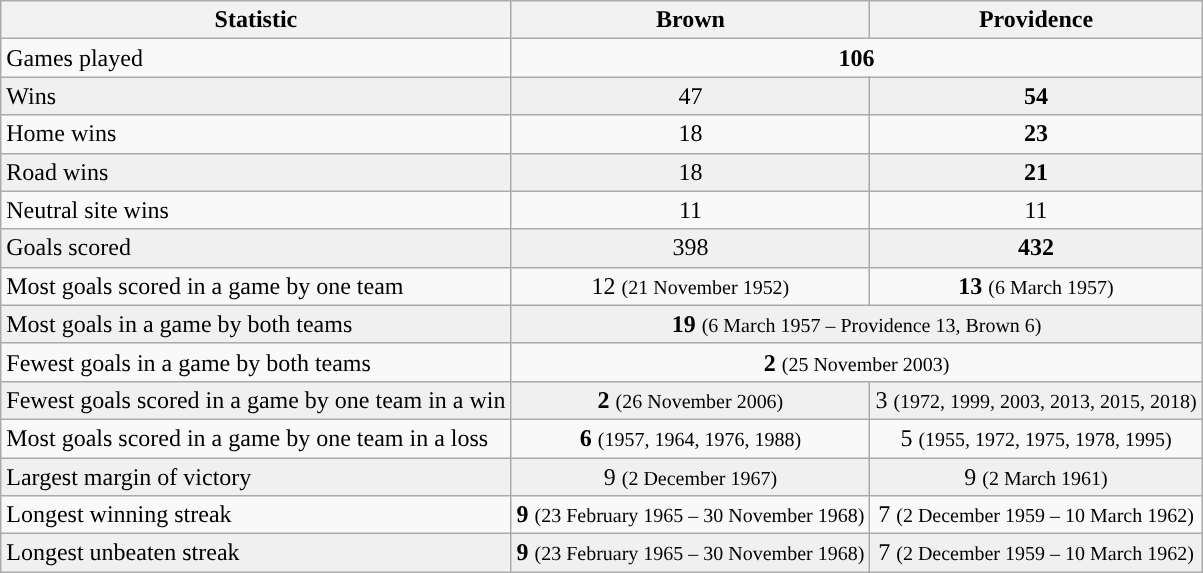<table class="wikitable">
<tr>
<th>Statistic</th>
<th>Brown</th>
<th>Providence</th>
</tr>
<tr>
<td>Games played</td>
<td align=center colspan=2><strong>106</strong></td>
</tr>
<tr bgcolor=f0f0f0>
<td>Wins</td>
<td align=center>47</td>
<td align=center><strong>54</strong></td>
</tr>
<tr>
<td>Home wins</td>
<td align=center>18</td>
<td align=center><strong>23</strong></td>
</tr>
<tr bgcolor=f0f0f0>
<td>Road wins</td>
<td align=center>18</td>
<td align=center><strong>21</strong></td>
</tr>
<tr>
<td>Neutral site wins</td>
<td align=center>11</td>
<td align=center>11</td>
</tr>
<tr bgcolor=f0f0f0>
<td>Goals scored</td>
<td align=center>398</td>
<td align=center><strong>432</strong></td>
</tr>
<tr>
<td>Most goals scored in a game by one team</td>
<td align=center>12 <small>(21 November 1952)</small></td>
<td align=center><strong>13</strong> <small>(6 March 1957)</small></td>
</tr>
<tr bgcolor=f0f0f0>
<td>Most goals in a game by both teams</td>
<td align=center colspan=2><strong>19</strong> <small>(6 March 1957 – Providence 13, Brown 6)</small></td>
</tr>
<tr>
<td>Fewest goals in a game by both teams</td>
<td align=center colspan=2><strong>2</strong> <small>(25 November 2003)</small></td>
</tr>
<tr bgcolor=f0f0f0>
<td>Fewest goals scored in a game by one team in a win</td>
<td align=center><strong>2</strong> <small>(26 November 2006)</small></td>
<td align=center>3 <small>(1972, 1999, 2003, 2013, 2015, 2018)</small></td>
</tr>
<tr>
<td>Most goals scored in a game by one team in a loss</td>
<td align=center><strong>6</strong> <small>(1957, 1964, 1976, 1988)</small></td>
<td align=center>5 <small>(1955, 1972, 1975, 1978, 1995)</small></td>
</tr>
<tr bgcolor=f0f0f0>
<td>Largest margin of victory</td>
<td align=center>9 <small>(2 December 1967)</small></td>
<td align=center>9 <small>(2 March 1961)</small></td>
</tr>
<tr>
<td>Longest winning streak</td>
<td align=center><strong>9</strong> <small>(23 February 1965 – 30 November 1968)</small></td>
<td align=center>7 <small>(2 December 1959 – 10 March 1962)</small></td>
</tr>
<tr bgcolor=f0f0f0>
<td>Longest unbeaten streak</td>
<td align=center><strong>9</strong> <small>(23 February 1965 – 30 November 1968)</small></td>
<td align=center>7 <small>(2 December 1959 – 10 March 1962)</small></td>
</tr>
</table>
